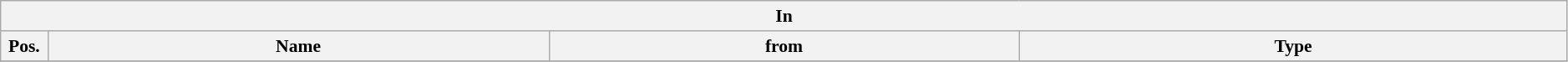<table class="wikitable" style="font-size:90%;width:99%;">
<tr>
<th colspan="4">In</th>
</tr>
<tr>
<th width=3%>Pos.</th>
<th width=32%>Name</th>
<th width=30%>from</th>
<th width=35%>Type</th>
</tr>
<tr>
</tr>
</table>
